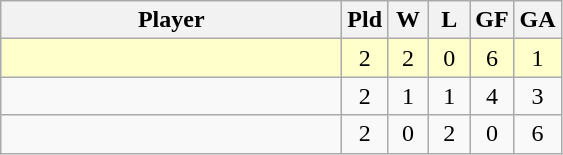<table class=wikitable style="text-align:center">
<tr>
<th width=220>Player</th>
<th width=20>Pld</th>
<th width=20>W</th>
<th width=20>L</th>
<th width=20>GF</th>
<th width=20>GA</th>
</tr>
<tr bgcolor=#ffffcc>
<td align=left></td>
<td>2</td>
<td>2</td>
<td>0</td>
<td>6</td>
<td>1</td>
</tr>
<tr>
<td align=left></td>
<td>2</td>
<td>1</td>
<td>1</td>
<td>4</td>
<td>3</td>
</tr>
<tr>
<td align=left></td>
<td>2</td>
<td>0</td>
<td>2</td>
<td>0</td>
<td>6</td>
</tr>
</table>
